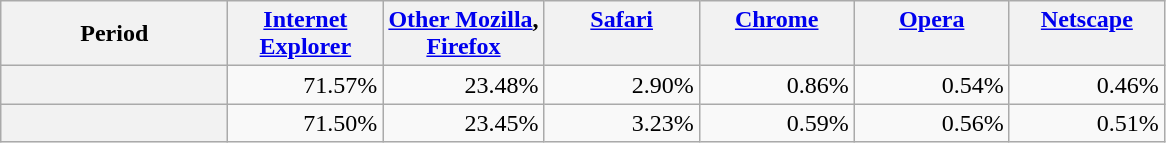<table class="wikitable plainrowheaders sortable" style="text-align:right;white-space:nowrap">
<tr>
<th scope="col" style="width:9em">Period<br></th>
<th scope="col" style="width:6em"><a href='#'>Internet<br>Explorer</a><br></th>
<th scope="col" style="width:6em"><a href='#'>Other Mozilla</a>, <br><a href='#'>Firefox</a><br></th>
<th scope="col" style="width:6em"><a href='#'>Safari</a><br><br></th>
<th scope="col" style="width:6em"><a href='#'>Chrome</a><br><br></th>
<th scope="col" style="width:6em"><a href='#'>Opera</a><br><br></th>
<th scope="col" style="width:6em"><a href='#'>Netscape</a><br><br></th>
</tr>
<tr>
<th scope="row" style="text-align:right;"> </th>
<td>71.57%</td>
<td>23.48%</td>
<td>2.90%</td>
<td>0.86%</td>
<td>0.54%</td>
<td>0.46%</td>
</tr>
<tr>
<th scope="row" style="text-align:right;"> </th>
<td>71.50%</td>
<td>23.45%</td>
<td>3.23%</td>
<td>0.59%</td>
<td>0.56%</td>
<td>0.51%</td>
</tr>
</table>
